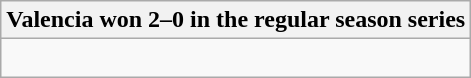<table class="wikitable collapsible collapsed">
<tr>
<th>Valencia won 2–0 in the regular season series</th>
</tr>
<tr>
<td><br>
</td>
</tr>
</table>
